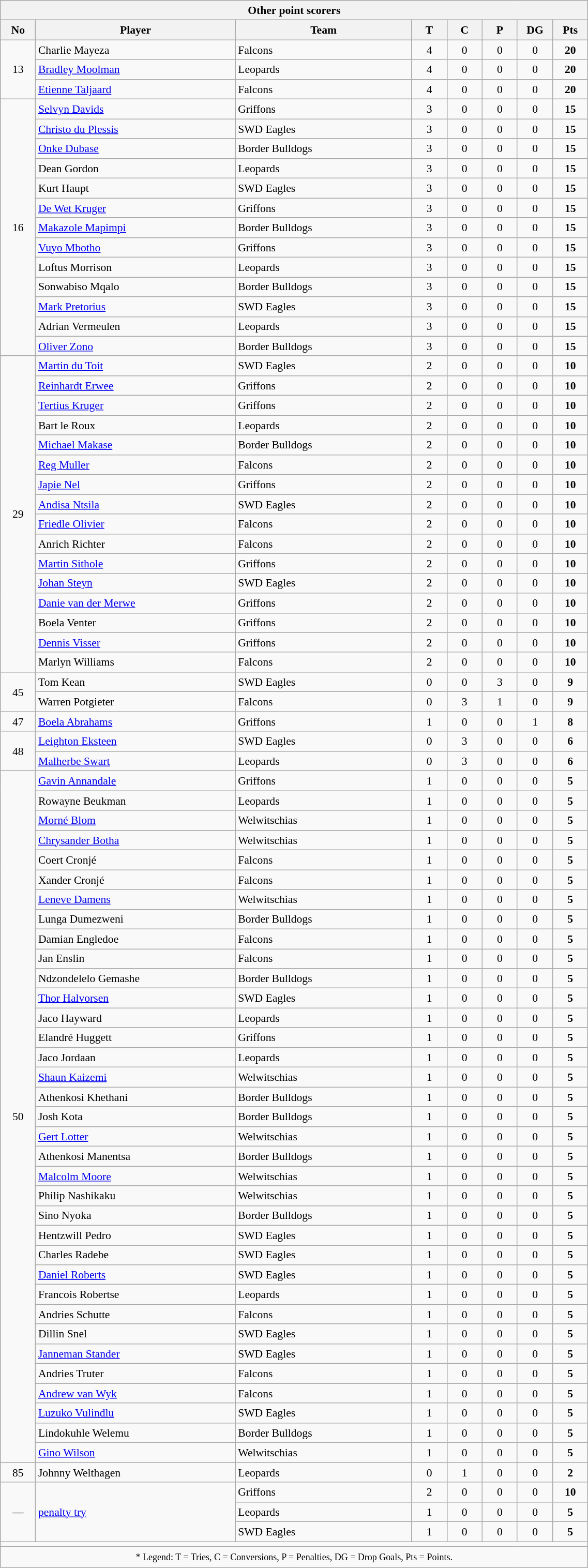<table class="wikitable sortable collapsible collapsed" style="text-align:center; line-height:130%; font-size:90%; width:60%;">
<tr>
<th colspan="100%">Other point scorers</th>
</tr>
<tr>
<th style="width:6%;">No</th>
<th style="width:34%;">Player</th>
<th style="width:30%;">Team</th>
<th style="width:6%;">T</th>
<th style="width:6%;">C</th>
<th style="width:6%;">P</th>
<th style="width:6%;">DG</th>
<th style="width:6%;">Pts<br></th>
</tr>
<tr>
<td rowspan=3>13</td>
<td style="text-align:left;">Charlie Mayeza</td>
<td style="text-align:left;">Falcons</td>
<td>4</td>
<td>0</td>
<td>0</td>
<td>0</td>
<td><strong>20</strong></td>
</tr>
<tr>
<td style="text-align:left;"><a href='#'>Bradley Moolman</a></td>
<td style="text-align:left;">Leopards</td>
<td>4</td>
<td>0</td>
<td>0</td>
<td>0</td>
<td><strong>20</strong></td>
</tr>
<tr>
<td style="text-align:left;"><a href='#'>Etienne Taljaard</a></td>
<td style="text-align:left;">Falcons</td>
<td>4</td>
<td>0</td>
<td>0</td>
<td>0</td>
<td><strong>20</strong></td>
</tr>
<tr>
<td rowspan=13>16</td>
<td style="text-align:left;"><a href='#'>Selvyn Davids</a></td>
<td style="text-align:left;">Griffons</td>
<td>3</td>
<td>0</td>
<td>0</td>
<td>0</td>
<td><strong>15</strong></td>
</tr>
<tr>
<td style="text-align:left;"><a href='#'>Christo du Plessis</a></td>
<td style="text-align:left;">SWD Eagles</td>
<td>3</td>
<td>0</td>
<td>0</td>
<td>0</td>
<td><strong>15</strong></td>
</tr>
<tr>
<td style="text-align:left;"><a href='#'>Onke Dubase</a></td>
<td style="text-align:left;">Border Bulldogs</td>
<td>3</td>
<td>0</td>
<td>0</td>
<td>0</td>
<td><strong>15</strong></td>
</tr>
<tr>
<td style="text-align:left;">Dean Gordon</td>
<td style="text-align:left;">Leopards</td>
<td>3</td>
<td>0</td>
<td>0</td>
<td>0</td>
<td><strong>15</strong></td>
</tr>
<tr>
<td style="text-align:left;">Kurt Haupt</td>
<td style="text-align:left;">SWD Eagles</td>
<td>3</td>
<td>0</td>
<td>0</td>
<td>0</td>
<td><strong>15</strong></td>
</tr>
<tr>
<td style="text-align:left;"><a href='#'>De Wet Kruger</a></td>
<td style="text-align:left;">Griffons</td>
<td>3</td>
<td>0</td>
<td>0</td>
<td>0</td>
<td><strong>15</strong></td>
</tr>
<tr>
<td style="text-align:left;"><a href='#'>Makazole Mapimpi</a></td>
<td style="text-align:left;">Border Bulldogs</td>
<td>3</td>
<td>0</td>
<td>0</td>
<td>0</td>
<td><strong>15</strong></td>
</tr>
<tr>
<td style="text-align:left;"><a href='#'>Vuyo Mbotho</a></td>
<td style="text-align:left;">Griffons</td>
<td>3</td>
<td>0</td>
<td>0</td>
<td>0</td>
<td><strong>15</strong></td>
</tr>
<tr>
<td style="text-align:left;">Loftus Morrison</td>
<td style="text-align:left;">Leopards</td>
<td>3</td>
<td>0</td>
<td>0</td>
<td>0</td>
<td><strong>15</strong></td>
</tr>
<tr>
<td style="text-align:left;">Sonwabiso Mqalo</td>
<td style="text-align:left;">Border Bulldogs</td>
<td>3</td>
<td>0</td>
<td>0</td>
<td>0</td>
<td><strong>15</strong></td>
</tr>
<tr>
<td style="text-align:left;"><a href='#'>Mark Pretorius</a></td>
<td style="text-align:left;">SWD Eagles</td>
<td>3</td>
<td>0</td>
<td>0</td>
<td>0</td>
<td><strong>15</strong></td>
</tr>
<tr>
<td style="text-align:left;">Adrian Vermeulen</td>
<td style="text-align:left;">Leopards</td>
<td>3</td>
<td>0</td>
<td>0</td>
<td>0</td>
<td><strong>15</strong></td>
</tr>
<tr>
<td style="text-align:left;"><a href='#'>Oliver Zono</a></td>
<td style="text-align:left;">Border Bulldogs</td>
<td>3</td>
<td>0</td>
<td>0</td>
<td>0</td>
<td><strong>15</strong></td>
</tr>
<tr>
<td rowspan=16>29</td>
<td style="text-align:left;"><a href='#'>Martin du Toit</a></td>
<td style="text-align:left;">SWD Eagles</td>
<td>2</td>
<td>0</td>
<td>0</td>
<td>0</td>
<td><strong>10</strong></td>
</tr>
<tr>
<td style="text-align:left;"><a href='#'>Reinhardt Erwee</a></td>
<td style="text-align:left;">Griffons</td>
<td>2</td>
<td>0</td>
<td>0</td>
<td>0</td>
<td><strong>10</strong></td>
</tr>
<tr>
<td style="text-align:left;"><a href='#'>Tertius Kruger</a></td>
<td style="text-align:left;">Griffons</td>
<td>2</td>
<td>0</td>
<td>0</td>
<td>0</td>
<td><strong>10</strong></td>
</tr>
<tr>
<td style="text-align:left;">Bart le Roux</td>
<td style="text-align:left;">Leopards</td>
<td>2</td>
<td>0</td>
<td>0</td>
<td>0</td>
<td><strong>10</strong></td>
</tr>
<tr>
<td style="text-align:left;"><a href='#'>Michael Makase</a></td>
<td style="text-align:left;">Border Bulldogs</td>
<td>2</td>
<td>0</td>
<td>0</td>
<td>0</td>
<td><strong>10</strong></td>
</tr>
<tr>
<td style="text-align:left;"><a href='#'>Reg Muller</a></td>
<td style="text-align:left;">Falcons</td>
<td>2</td>
<td>0</td>
<td>0</td>
<td>0</td>
<td><strong>10</strong></td>
</tr>
<tr>
<td style="text-align:left;"><a href='#'>Japie Nel</a></td>
<td style="text-align:left;">Griffons</td>
<td>2</td>
<td>0</td>
<td>0</td>
<td>0</td>
<td><strong>10</strong></td>
</tr>
<tr>
<td style="text-align:left;"><a href='#'>Andisa Ntsila</a></td>
<td style="text-align:left;">SWD Eagles</td>
<td>2</td>
<td>0</td>
<td>0</td>
<td>0</td>
<td><strong>10</strong></td>
</tr>
<tr>
<td style="text-align:left;"><a href='#'>Friedle Olivier</a></td>
<td style="text-align:left;">Falcons</td>
<td>2</td>
<td>0</td>
<td>0</td>
<td>0</td>
<td><strong>10</strong></td>
</tr>
<tr>
<td style="text-align:left;">Anrich Richter</td>
<td style="text-align:left;">Falcons</td>
<td>2</td>
<td>0</td>
<td>0</td>
<td>0</td>
<td><strong>10</strong></td>
</tr>
<tr>
<td style="text-align:left;"><a href='#'>Martin Sithole</a></td>
<td style="text-align:left;">Griffons</td>
<td>2</td>
<td>0</td>
<td>0</td>
<td>0</td>
<td><strong>10</strong></td>
</tr>
<tr>
<td style="text-align:left;"><a href='#'>Johan Steyn</a></td>
<td style="text-align:left;">SWD Eagles</td>
<td>2</td>
<td>0</td>
<td>0</td>
<td>0</td>
<td><strong>10</strong></td>
</tr>
<tr>
<td style="text-align:left;"><a href='#'>Danie van der Merwe</a></td>
<td style="text-align:left;">Griffons</td>
<td>2</td>
<td>0</td>
<td>0</td>
<td>0</td>
<td><strong>10</strong></td>
</tr>
<tr>
<td style="text-align:left;">Boela Venter</td>
<td style="text-align:left;">Griffons</td>
<td>2</td>
<td>0</td>
<td>0</td>
<td>0</td>
<td><strong>10</strong></td>
</tr>
<tr>
<td style="text-align:left;"><a href='#'>Dennis Visser</a></td>
<td style="text-align:left;">Griffons</td>
<td>2</td>
<td>0</td>
<td>0</td>
<td>0</td>
<td><strong>10</strong></td>
</tr>
<tr>
<td style="text-align:left;">Marlyn Williams</td>
<td style="text-align:left;">Falcons</td>
<td>2</td>
<td>0</td>
<td>0</td>
<td>0</td>
<td><strong>10</strong></td>
</tr>
<tr>
<td rowspan=2>45</td>
<td style="text-align:left;">Tom Kean</td>
<td style="text-align:left;">SWD Eagles</td>
<td>0</td>
<td>0</td>
<td>3</td>
<td>0</td>
<td><strong>9</strong></td>
</tr>
<tr>
<td style="text-align:left;">Warren Potgieter</td>
<td style="text-align:left;">Falcons</td>
<td>0</td>
<td>3</td>
<td>1</td>
<td>0</td>
<td><strong>9</strong></td>
</tr>
<tr>
<td>47</td>
<td style="text-align:left;"><a href='#'>Boela Abrahams</a></td>
<td style="text-align:left;">Griffons</td>
<td>1</td>
<td>0</td>
<td>0</td>
<td>1</td>
<td><strong>8</strong></td>
</tr>
<tr>
<td rowspan=2>48</td>
<td style="text-align:left;"><a href='#'>Leighton Eksteen</a></td>
<td style="text-align:left;">SWD Eagles</td>
<td>0</td>
<td>3</td>
<td>0</td>
<td>0</td>
<td><strong>6</strong></td>
</tr>
<tr>
<td style="text-align:left;"><a href='#'>Malherbe Swart</a></td>
<td style="text-align:left;">Leopards</td>
<td>0</td>
<td>3</td>
<td>0</td>
<td>0</td>
<td><strong>6</strong></td>
</tr>
<tr>
<td rowspan=35>50</td>
<td style="text-align:left;"><a href='#'>Gavin Annandale</a></td>
<td style="text-align:left;">Griffons</td>
<td>1</td>
<td>0</td>
<td>0</td>
<td>0</td>
<td><strong>5</strong></td>
</tr>
<tr>
<td style="text-align:left;">Rowayne Beukman</td>
<td style="text-align:left;">Leopards</td>
<td>1</td>
<td>0</td>
<td>0</td>
<td>0</td>
<td><strong>5</strong></td>
</tr>
<tr>
<td style="text-align:left;"><a href='#'>Morné Blom</a></td>
<td style="text-align:left;">Welwitschias</td>
<td>1</td>
<td>0</td>
<td>0</td>
<td>0</td>
<td><strong>5</strong></td>
</tr>
<tr>
<td style="text-align:left;"><a href='#'>Chrysander Botha</a></td>
<td style="text-align:left;">Welwitschias</td>
<td>1</td>
<td>0</td>
<td>0</td>
<td>0</td>
<td><strong>5</strong></td>
</tr>
<tr>
<td style="text-align:left;">Coert Cronjé</td>
<td style="text-align:left;">Falcons</td>
<td>1</td>
<td>0</td>
<td>0</td>
<td>0</td>
<td><strong>5</strong></td>
</tr>
<tr>
<td style="text-align:left;">Xander Cronjé</td>
<td style="text-align:left;">Falcons</td>
<td>1</td>
<td>0</td>
<td>0</td>
<td>0</td>
<td><strong>5</strong></td>
</tr>
<tr>
<td style="text-align:left;"><a href='#'>Leneve Damens</a></td>
<td style="text-align:left;">Welwitschias</td>
<td>1</td>
<td>0</td>
<td>0</td>
<td>0</td>
<td><strong>5</strong></td>
</tr>
<tr>
<td style="text-align:left;">Lunga Dumezweni</td>
<td style="text-align:left;">Border Bulldogs</td>
<td>1</td>
<td>0</td>
<td>0</td>
<td>0</td>
<td><strong>5</strong></td>
</tr>
<tr>
<td style="text-align:left;">Damian Engledoe</td>
<td style="text-align:left;">Falcons</td>
<td>1</td>
<td>0</td>
<td>0</td>
<td>0</td>
<td><strong>5</strong></td>
</tr>
<tr>
<td style="text-align:left;">Jan Enslin</td>
<td style="text-align:left;">Falcons</td>
<td>1</td>
<td>0</td>
<td>0</td>
<td>0</td>
<td><strong>5</strong></td>
</tr>
<tr>
<td style="text-align:left;">Ndzondelelo Gemashe</td>
<td style="text-align:left;">Border Bulldogs</td>
<td>1</td>
<td>0</td>
<td>0</td>
<td>0</td>
<td><strong>5</strong></td>
</tr>
<tr>
<td style="text-align:left;"><a href='#'>Thor Halvorsen</a></td>
<td style="text-align:left;">SWD Eagles</td>
<td>1</td>
<td>0</td>
<td>0</td>
<td>0</td>
<td><strong>5</strong></td>
</tr>
<tr>
<td style="text-align:left;">Jaco Hayward</td>
<td style="text-align:left;">Leopards</td>
<td>1</td>
<td>0</td>
<td>0</td>
<td>0</td>
<td><strong>5</strong></td>
</tr>
<tr>
<td style="text-align:left;">Elandré Huggett</td>
<td style="text-align:left;">Griffons</td>
<td>1</td>
<td>0</td>
<td>0</td>
<td>0</td>
<td><strong>5</strong></td>
</tr>
<tr>
<td style="text-align:left;">Jaco Jordaan</td>
<td style="text-align:left;">Leopards</td>
<td>1</td>
<td>0</td>
<td>0</td>
<td>0</td>
<td><strong>5</strong></td>
</tr>
<tr>
<td style="text-align:left;"><a href='#'>Shaun Kaizemi</a></td>
<td style="text-align:left;">Welwitschias</td>
<td>1</td>
<td>0</td>
<td>0</td>
<td>0</td>
<td><strong>5</strong></td>
</tr>
<tr>
<td style="text-align:left;">Athenkosi Khethani</td>
<td style="text-align:left;">Border Bulldogs</td>
<td>1</td>
<td>0</td>
<td>0</td>
<td>0</td>
<td><strong>5</strong></td>
</tr>
<tr>
<td style="text-align:left;">Josh Kota</td>
<td style="text-align:left;">Border Bulldogs</td>
<td>1</td>
<td>0</td>
<td>0</td>
<td>0</td>
<td><strong>5</strong></td>
</tr>
<tr>
<td style="text-align:left;"><a href='#'>Gert Lotter</a></td>
<td style="text-align:left;">Welwitschias</td>
<td>1</td>
<td>0</td>
<td>0</td>
<td>0</td>
<td><strong>5</strong></td>
</tr>
<tr>
<td style="text-align:left;">Athenkosi Manentsa</td>
<td style="text-align:left;">Border Bulldogs</td>
<td>1</td>
<td>0</td>
<td>0</td>
<td>0</td>
<td><strong>5</strong></td>
</tr>
<tr>
<td style="text-align:left;"><a href='#'>Malcolm Moore</a></td>
<td style="text-align:left;">Welwitschias</td>
<td>1</td>
<td>0</td>
<td>0</td>
<td>0</td>
<td><strong>5</strong></td>
</tr>
<tr>
<td style="text-align:left;">Philip Nashikaku</td>
<td style="text-align:left;">Welwitschias</td>
<td>1</td>
<td>0</td>
<td>0</td>
<td>0</td>
<td><strong>5</strong></td>
</tr>
<tr>
<td style="text-align:left;">Sino Nyoka</td>
<td style="text-align:left;">Border Bulldogs</td>
<td>1</td>
<td>0</td>
<td>0</td>
<td>0</td>
<td><strong>5</strong></td>
</tr>
<tr>
<td style="text-align:left;">Hentzwill Pedro</td>
<td style="text-align:left;">SWD Eagles</td>
<td>1</td>
<td>0</td>
<td>0</td>
<td>0</td>
<td><strong>5</strong></td>
</tr>
<tr>
<td style="text-align:left;">Charles Radebe</td>
<td style="text-align:left;">SWD Eagles</td>
<td>1</td>
<td>0</td>
<td>0</td>
<td>0</td>
<td><strong>5</strong></td>
</tr>
<tr>
<td style="text-align:left;"><a href='#'>Daniel Roberts</a></td>
<td style="text-align:left;">SWD Eagles</td>
<td>1</td>
<td>0</td>
<td>0</td>
<td>0</td>
<td><strong>5</strong></td>
</tr>
<tr>
<td style="text-align:left;">Francois Robertse</td>
<td style="text-align:left;">Leopards</td>
<td>1</td>
<td>0</td>
<td>0</td>
<td>0</td>
<td><strong>5</strong></td>
</tr>
<tr>
<td style="text-align:left;">Andries Schutte</td>
<td style="text-align:left;">Falcons</td>
<td>1</td>
<td>0</td>
<td>0</td>
<td>0</td>
<td><strong>5</strong></td>
</tr>
<tr>
<td style="text-align:left;">Dillin Snel</td>
<td style="text-align:left;">SWD Eagles</td>
<td>1</td>
<td>0</td>
<td>0</td>
<td>0</td>
<td><strong>5</strong></td>
</tr>
<tr>
<td style="text-align:left;"><a href='#'>Janneman Stander</a></td>
<td style="text-align:left;">SWD Eagles</td>
<td>1</td>
<td>0</td>
<td>0</td>
<td>0</td>
<td><strong>5</strong></td>
</tr>
<tr>
<td style="text-align:left;">Andries Truter</td>
<td style="text-align:left;">Falcons</td>
<td>1</td>
<td>0</td>
<td>0</td>
<td>0</td>
<td><strong>5</strong></td>
</tr>
<tr>
<td style="text-align:left;"><a href='#'>Andrew van Wyk</a></td>
<td style="text-align:left;">Falcons</td>
<td>1</td>
<td>0</td>
<td>0</td>
<td>0</td>
<td><strong>5</strong></td>
</tr>
<tr>
<td style="text-align:left;"><a href='#'>Luzuko Vulindlu</a></td>
<td style="text-align:left;">SWD Eagles</td>
<td>1</td>
<td>0</td>
<td>0</td>
<td>0</td>
<td><strong>5</strong></td>
</tr>
<tr>
<td style="text-align:left;">Lindokuhle Welemu</td>
<td style="text-align:left;">Border Bulldogs</td>
<td>1</td>
<td>0</td>
<td>0</td>
<td>0</td>
<td><strong>5</strong></td>
</tr>
<tr>
<td style="text-align:left;"><a href='#'>Gino Wilson</a></td>
<td style="text-align:left;">Welwitschias</td>
<td>1</td>
<td>0</td>
<td>0</td>
<td>0</td>
<td><strong>5</strong></td>
</tr>
<tr>
<td>85</td>
<td style="text-align:left;">Johnny Welthagen</td>
<td style="text-align:left;">Leopards</td>
<td>0</td>
<td>1</td>
<td>0</td>
<td>0</td>
<td><strong>2</strong></td>
</tr>
<tr>
<td rowspan=3>—</td>
<td style="text-align:left;" rowspan=3><a href='#'>penalty try</a></td>
<td style="text-align:left;">Griffons</td>
<td>2</td>
<td>0</td>
<td>0</td>
<td>0</td>
<td><strong>10</strong></td>
</tr>
<tr>
<td style="text-align:left;">Leopards</td>
<td>1</td>
<td>0</td>
<td>0</td>
<td>0</td>
<td><strong>5</strong></td>
</tr>
<tr>
<td style="text-align:left;">SWD Eagles</td>
<td>1</td>
<td>0</td>
<td>0</td>
<td>0</td>
<td><strong>5</strong></td>
</tr>
<tr>
<td colspan="100%"></td>
</tr>
<tr>
<td colspan="100%"><small>* Legend: T = Tries, C = Conversions, P = Penalties, DG = Drop Goals, Pts = Points.</small></td>
</tr>
</table>
